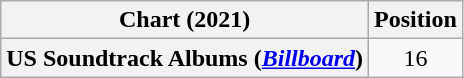<table class="wikitable sortable plainrowheaders">
<tr>
<th>Chart (2021)</th>
<th>Position</th>
</tr>
<tr>
<th scope=row>US Soundtrack Albums (<em><a href='#'>Billboard</a></em>)</th>
<td align="center">16</td>
</tr>
</table>
